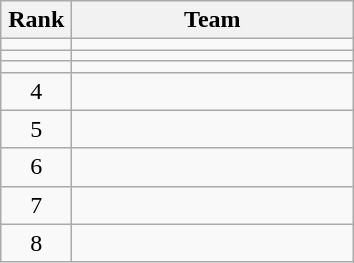<table class="wikitable" style="text-align: center;">
<tr>
<th width=40>Rank</th>
<th width=180>Team</th>
</tr>
<tr align=center>
<td></td>
<td style="text-align:left;"></td>
</tr>
<tr align=center>
<td></td>
<td style="text-align:left;"></td>
</tr>
<tr align=center>
<td></td>
<td style="text-align:left;"></td>
</tr>
<tr align=center>
<td>4</td>
<td style="text-align:left;"></td>
</tr>
<tr align=center>
<td>5</td>
<td style="text-align:left;"></td>
</tr>
<tr align=center>
<td>6</td>
<td style="text-align:left;"></td>
</tr>
<tr align=center>
<td>7</td>
<td style="text-align:left;"></td>
</tr>
<tr align=center>
<td>8</td>
<td style="text-align:left;"></td>
</tr>
</table>
